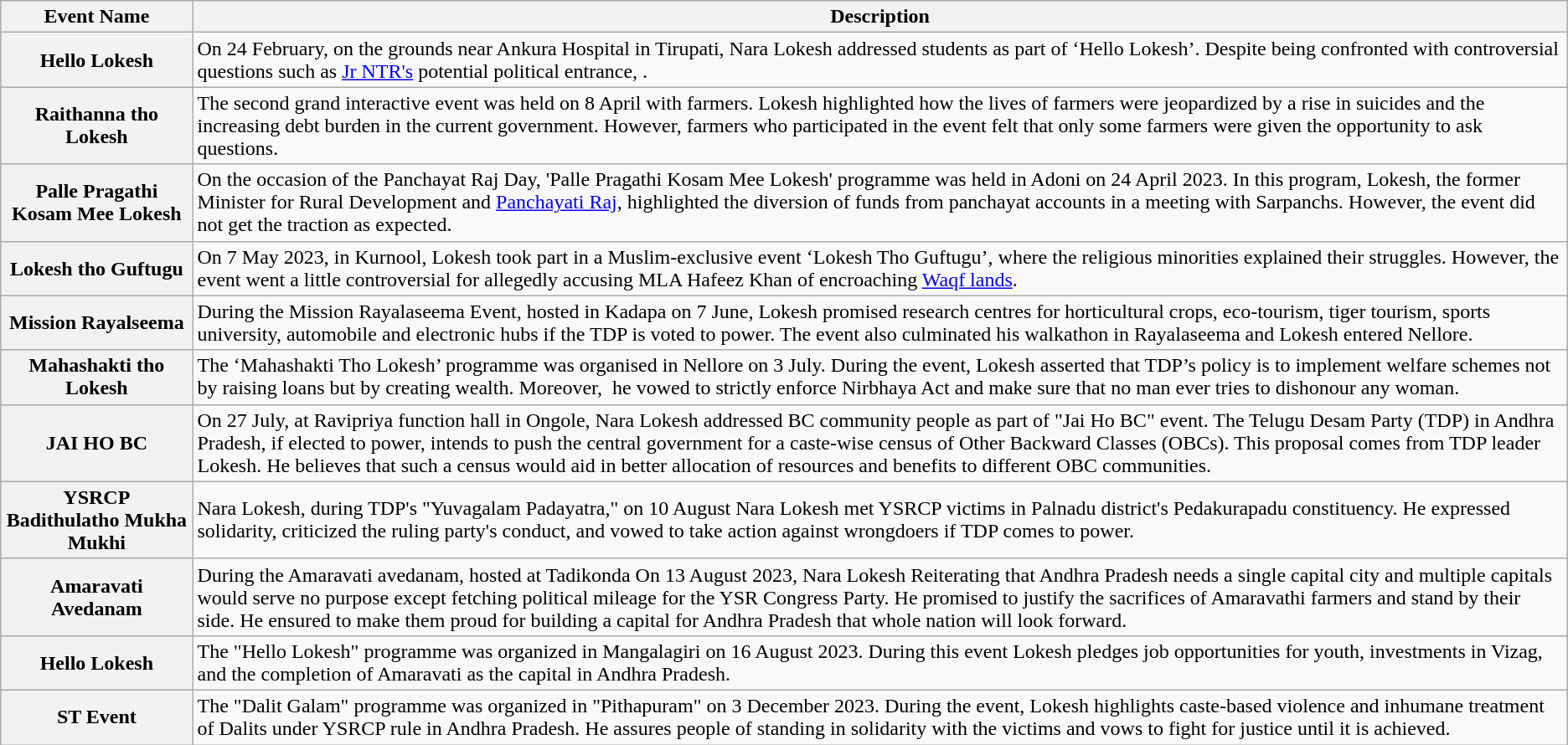<table class="wikitable">
<tr>
<th>Event Name</th>
<th>Description</th>
</tr>
<tr>
<th><strong>Hello Lokesh</strong></th>
<td>On 24 February, on the grounds near Ankura Hospital in Tirupati, Nara Lokesh addressed students as part of ‘Hello Lokesh’. Despite being confronted with controversial questions such as <a href='#'>Jr NTR's</a> potential political entrance, .</td>
</tr>
<tr>
<th><strong>Raithanna tho Lokesh</strong></th>
<td>The second grand interactive event was held on 8 April with farmers. Lokesh highlighted how the lives of farmers were jeopardized by a rise in suicides and the increasing debt burden in the current government. However, farmers who participated in the event felt that only some farmers were given the opportunity to ask questions.</td>
</tr>
<tr>
<th><strong>Palle Pragathi Kosam Mee Lokesh</strong></th>
<td>On the occasion of the Panchayat Raj Day, 'Palle Pragathi Kosam Mee Lokesh' programme was held in Adoni on 24 April 2023. In this program, Lokesh, the former Minister for Rural Development and <a href='#'>Panchayati Raj</a>, highlighted the diversion of funds from panchayat accounts in a meeting with Sarpanchs. However, the event did not get the traction as expected.</td>
</tr>
<tr>
<th><strong>Lokesh tho Guftugu</strong></th>
<td>On 7 May 2023, in Kurnool, Lokesh took part in a Muslim-exclusive event ‘Lokesh Tho Guftugu’, where the religious minorities explained their struggles. However, the event went a little controversial for allegedly accusing MLA Hafeez Khan of encroaching <a href='#'>Waqf lands</a>.</td>
</tr>
<tr>
<th><strong>Mission Rayalseema</strong></th>
<td>During the Mission Rayalaseema Event, hosted in Kadapa on 7 June, Lokesh promised research centres for horticultural crops, eco-tourism, tiger tourism, sports university, automobile and electronic hubs if the TDP is voted to power. The event also culminated his walkathon in Rayalaseema and Lokesh entered Nellore.</td>
</tr>
<tr>
<th><strong>Mahashakti tho Lokesh</strong></th>
<td>The ‘Mahashakti Tho Lokesh’ programme was organised in Nellore on 3 July. During the event, Lokesh asserted that TDP’s policy is to implement welfare schemes not by raising loans but by creating wealth. Moreover,  he vowed to strictly enforce Nirbhaya Act and make sure that no man ever tries to dishonour any woman.</td>
</tr>
<tr>
<th>JAI HO BC</th>
<td>On 27 July, at Ravipriya function hall in Ongole, Nara Lokesh addressed BC community people as part of "Jai Ho BC" event. The Telugu Desam Party (TDP) in Andhra Pradesh, if elected to power, intends to push the central government for a caste-wise census of Other Backward Classes (OBCs). This proposal comes from TDP leader Lokesh. He believes that such a census would aid in better allocation of resources and benefits to different OBC communities.</td>
</tr>
<tr>
<th>YSRCP Badithulatho Mukha Mukhi</th>
<td>Nara Lokesh, during TDP's "Yuvagalam Padayatra," on 10 August Nara Lokesh met YSRCP victims in Palnadu district's Pedakurapadu constituency. He expressed solidarity, criticized the ruling party's conduct, and vowed to take action against wrongdoers if TDP comes to power.</td>
</tr>
<tr>
<th>Amaravati Avedanam</th>
<td>During the Amaravati avedanam, hosted at Tadikonda On 13 August 2023, Nara Lokesh Reiterating that Andhra Pradesh needs a single capital city and multiple capitals would serve no purpose except fetching political mileage for the YSR Congress Party. He promised to justify the sacrifices of Amaravathi farmers and stand by their side. He ensured to make them proud for building a capital for Andhra Pradesh that whole nation will look forward.</td>
</tr>
<tr>
<th>Hello Lokesh</th>
<td>The "Hello Lokesh" programme was organized in Mangalagiri on 16 August 2023. During this event Lokesh pledges job opportunities for youth, investments in Vizag, and the completion of Amaravati as the capital in Andhra Pradesh.</td>
</tr>
<tr>
<th>ST Event</th>
<td>The "Dalit Galam" programme was organized in "Pithapuram" on 3 December 2023. During the event, Lokesh highlights caste-based violence and inhumane treatment of Dalits under YSRCP rule in Andhra Pradesh. He assures people of standing in solidarity with the victims and vows to fight for justice until it is achieved.</td>
</tr>
</table>
